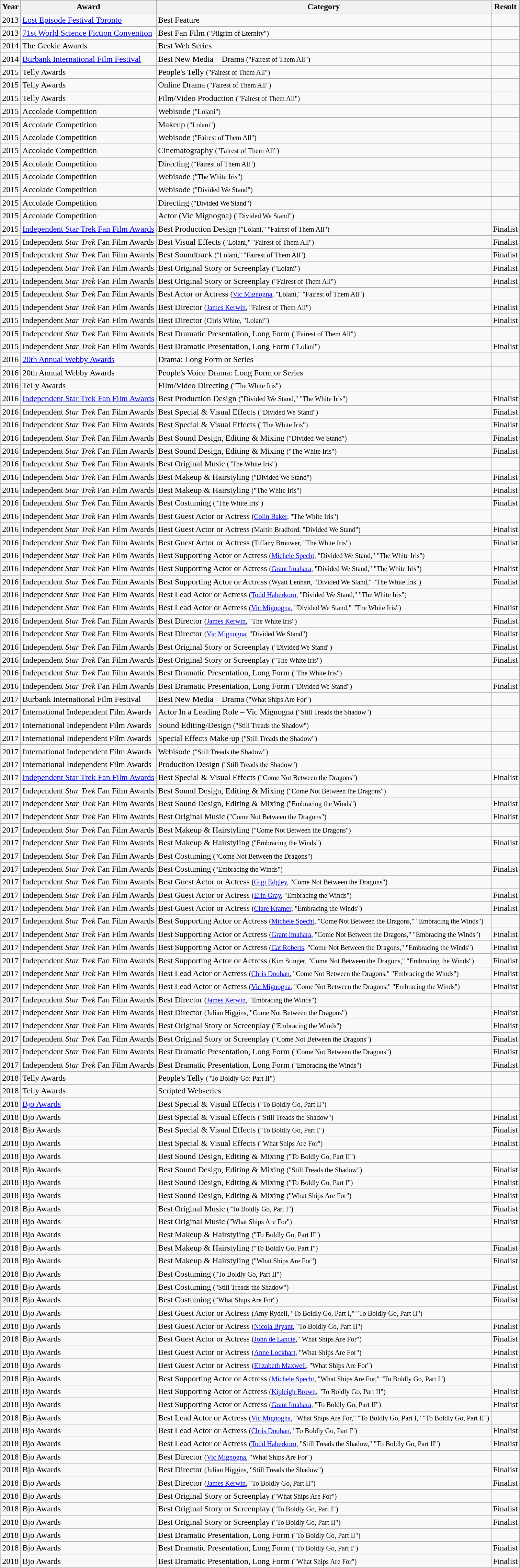<table class="wikitable sortable">
<tr>
<th>Year</th>
<th>Award</th>
<th>Category</th>
<th>Result</th>
</tr>
<tr>
<td style="text-align:right;">2013</td>
<td><a href='#'>Lost Episode Festival Toronto</a></td>
<td>Best Feature</td>
<td></td>
</tr>
<tr>
<td style="text-align:right;">2013</td>
<td><a href='#'>71st World Science Fiction Convention</a></td>
<td>Best Fan Film <small>("Pilgrim of Eternity")</small></td>
<td></td>
</tr>
<tr>
<td style="text-align:right;">2014</td>
<td>The Geekie Awards</td>
<td>Best Web Series</td>
<td></td>
</tr>
<tr>
<td style="text-align:right;">2014</td>
<td><a href='#'>Burbank International Film Festival</a></td>
<td>Best New Media – Drama <small>("Fairest of Them All")</small></td>
<td></td>
</tr>
<tr>
<td style="text-align:right;">2015</td>
<td>Telly Awards</td>
<td>People's Telly <small>("Fairest of Them All")</small></td>
<td></td>
</tr>
<tr>
<td style="text-align:right;">2015</td>
<td>Telly Awards</td>
<td>Online Drama <small>("Fairest of Them All")</small></td>
<td></td>
</tr>
<tr>
<td style="text-align:right;">2015</td>
<td>Telly Awards</td>
<td>Film/Video Production <small>("Fairest of Them All")</small></td>
<td></td>
</tr>
<tr>
<td style="text-align:right;">2015</td>
<td>Accolade Competition</td>
<td>Webisode <small>("Lolani")</small></td>
<td></td>
</tr>
<tr>
<td style="text-align:right;">2015</td>
<td>Accolade Competition</td>
<td>Makeup <small>("Lolani")</small></td>
<td></td>
</tr>
<tr>
<td style="text-align:right;">2015</td>
<td>Accolade Competition</td>
<td>Webisode <small>("Fairest of Them All")</small></td>
<td></td>
</tr>
<tr>
<td style="text-align:right;">2015</td>
<td>Accolade Competition</td>
<td>Cinematography <small>("Fairest of Them All")</small></td>
<td></td>
</tr>
<tr>
<td style="text-align:right;">2015</td>
<td>Accolade Competition</td>
<td>Directing <small>("Fairest of Them All")</small></td>
<td></td>
</tr>
<tr>
<td style="text-align:right;">2015</td>
<td>Accolade Competition</td>
<td>Webisode <small>("The White Iris")</small></td>
<td></td>
</tr>
<tr>
<td style="text-align:right;">2015</td>
<td>Accolade Competition</td>
<td>Webisode <small>("Divided We Stand")</small></td>
<td></td>
</tr>
<tr>
<td style="text-align:right;">2015</td>
<td>Accolade Competition</td>
<td>Directing <small>("Divided We Stand")</small></td>
<td></td>
</tr>
<tr>
<td style="text-align:right;">2015</td>
<td>Accolade Competition</td>
<td>Actor (Vic Mignogna) <small>("Divided We Stand")</small></td>
<td></td>
</tr>
<tr>
<td style="text-align:right;">2015</td>
<td><a href='#'>Independent Star Trek Fan Film Awards</a></td>
<td>Best Production Design <small>("Lolani," "Fairest of Them All")</small></td>
<td style="text-align:center; style="text-align:center;">Finalist</td>
</tr>
<tr>
<td style="text-align:right;">2015</td>
<td>Independent <em>Star Trek</em> Fan Film Awards</td>
<td>Best Visual Effects <small>("Lolani," "Fairest of Them All")</small></td>
<td style="text-align:center;">Finalist</td>
</tr>
<tr>
<td style="text-align:right;">2015</td>
<td>Independent <em>Star Trek</em> Fan Film Awards</td>
<td>Best Soundtrack <small>("Lolani," "Fairest of Them All")</small></td>
<td style="text-align:center;">Finalist</td>
</tr>
<tr>
<td style="text-align:right;">2015</td>
<td>Independent <em>Star Trek</em> Fan Film Awards</td>
<td>Best Original Story or Screenplay <small>("Lolani")</small></td>
<td style="text-align:center;">Finalist</td>
</tr>
<tr>
<td style="text-align:right;">2015</td>
<td>Independent <em>Star Trek</em> Fan Film Awards</td>
<td>Best Original Story or Screenplay <small>("Fairest of Them All")</small></td>
<td style="text-align:center;">Finalist</td>
</tr>
<tr>
<td style="text-align:right;">2015</td>
<td>Independent <em>Star Trek</em> Fan Film Awards</td>
<td>Best Actor or Actress <small>(<a href='#'>Vic Mignogna</a>, "Lolani," "Fairest of Them All")</small></td>
<td></td>
</tr>
<tr>
<td style="text-align:right;">2015</td>
<td>Independent <em>Star Trek</em> Fan Film Awards</td>
<td>Best Director <small>(<a href='#'>James Kerwin</a>, "Fairest of Them All")</small></td>
<td style="text-align:center;">Finalist</td>
</tr>
<tr>
<td style="text-align:right;">2015</td>
<td>Independent <em>Star Trek</em> Fan Film Awards</td>
<td>Best Director <small>(Chris White, "Lolani")</small></td>
<td style="text-align:center;">Finalist</td>
</tr>
<tr>
<td style="text-align:right;">2015</td>
<td>Independent <em>Star Trek</em> Fan Film Awards</td>
<td>Best Dramatic Presentation, Long Form <small>("Fairest of Them All")</small></td>
<td></td>
</tr>
<tr>
<td style="text-align:right;">2015</td>
<td>Independent <em>Star Trek</em> Fan Film Awards</td>
<td>Best Dramatic Presentation, Long Form <small>("Lolani")</small></td>
<td style="text-align:center;">Finalist</td>
</tr>
<tr>
<td style="text-align:right;">2016</td>
<td><a href='#'>20th Annual Webby Awards</a></td>
<td>Drama: Long Form or Series</td>
<td></td>
</tr>
<tr>
<td style="text-align:right;">2016</td>
<td>20th Annual Webby Awards</td>
<td>People's Voice Drama: Long Form or Series</td>
<td></td>
</tr>
<tr>
<td style="text-align:right;">2016</td>
<td>Telly Awards</td>
<td>Film/Video Directing <small>("The White Iris")</small></td>
<td></td>
</tr>
<tr>
<td style="text-align:right;">2016</td>
<td><a href='#'>Independent Star Trek Fan Film Awards</a></td>
<td>Best Production Design <small>("Divided We Stand," "The White Iris")</small></td>
<td style="text-align:center; style="text-align:center;">Finalist</td>
</tr>
<tr>
<td style="text-align:right;">2016</td>
<td>Independent <em>Star Trek</em> Fan Film Awards</td>
<td>Best Special & Visual Effects <small>("Divided We Stand")</small></td>
<td style="text-align:center;">Finalist</td>
</tr>
<tr>
<td style="text-align:right;">2016</td>
<td>Independent <em>Star Trek</em> Fan Film Awards</td>
<td>Best Special & Visual Effects <small>("The White Iris")</small></td>
<td style="text-align:center;">Finalist</td>
</tr>
<tr>
<td style="text-align:right;">2016</td>
<td>Independent <em>Star Trek</em> Fan Film Awards</td>
<td>Best Sound Design, Editing & Mixing <small>("Divided We Stand")</small></td>
<td style="text-align:center;">Finalist</td>
</tr>
<tr>
<td style="text-align:right;">2016</td>
<td>Independent <em>Star Trek</em> Fan Film Awards</td>
<td>Best Sound Design, Editing & Mixing <small>("The White Iris")</small></td>
<td style="text-align:center;">Finalist</td>
</tr>
<tr>
<td style="text-align:right;">2016</td>
<td>Independent <em>Star Trek</em> Fan Film Awards</td>
<td>Best Original Music <small>("The White Iris")</small></td>
<td></td>
</tr>
<tr>
<td style="text-align:right;">2016</td>
<td>Independent <em>Star Trek</em> Fan Film Awards</td>
<td>Best Makeup & Hairstyling <small>("Divided We Stand")</small></td>
<td style="text-align:center;">Finalist</td>
</tr>
<tr>
<td style="text-align:right;">2016</td>
<td>Independent <em>Star Trek</em> Fan Film Awards</td>
<td>Best Makeup & Hairstyling <small>("The White Iris")</small></td>
<td style="text-align:center;">Finalist</td>
</tr>
<tr>
<td style="text-align:right;">2016</td>
<td>Independent <em>Star Trek</em> Fan Film Awards</td>
<td>Best Costuming <small>("The White Iris")</small></td>
<td style="text-align:center;">Finalist</td>
</tr>
<tr>
<td style="text-align:right;">2016</td>
<td>Independent <em>Star Trek</em> Fan Film Awards</td>
<td>Best Guest Actor or Actress <small>(<a href='#'>Colin Baker</a>, "The White Iris")</small></td>
<td></td>
</tr>
<tr>
<td style="text-align:right;">2016</td>
<td>Independent <em>Star Trek</em> Fan Film Awards</td>
<td>Best Guest Actor or Actress <small>(Martin Bradford, "Divided We Stand")</small></td>
<td style="text-align:center;">Finalist</td>
</tr>
<tr>
<td style="text-align:right;">2016</td>
<td>Independent <em>Star Trek</em> Fan Film Awards</td>
<td>Best Guest Actor or Actress <small>(Tiffany Brouwer, "The White Iris")</small></td>
<td style="text-align:center;">Finalist</td>
</tr>
<tr>
<td style="text-align:right;">2016</td>
<td>Independent <em>Star Trek</em> Fan Film Awards</td>
<td>Best Supporting Actor or Actress <small>(<a href='#'>Michele Specht</a>, "Divided We Stand," "The White Iris")</small></td>
<td></td>
</tr>
<tr>
<td style="text-align:right;">2016</td>
<td>Independent <em>Star Trek</em> Fan Film Awards</td>
<td>Best Supporting Actor or Actress <small>(<a href='#'>Grant Imahara</a>, "Divided We Stand," "The White Iris")</small></td>
<td style="text-align:center;">Finalist</td>
</tr>
<tr>
<td style="text-align:right;">2016</td>
<td>Independent <em>Star Trek</em> Fan Film Awards</td>
<td>Best Supporting Actor or Actress <small>(Wyatt Lenhart, "Divided We Stand," "The White Iris")</small></td>
<td style="text-align:center;">Finalist</td>
</tr>
<tr>
<td style="text-align:right;">2016</td>
<td>Independent <em>Star Trek</em> Fan Film Awards</td>
<td>Best Lead Actor or Actress <small>(<a href='#'>Todd Haberkorn</a>, "Divided We Stand," "The White Iris")</small></td>
<td></td>
</tr>
<tr>
<td style="text-align:right;">2016</td>
<td>Independent <em>Star Trek</em> Fan Film Awards</td>
<td>Best Lead Actor or Actress <small>(<a href='#'>Vic Mignogna</a>, "Divided We Stand," "The White Iris")</small></td>
<td style="text-align:center;">Finalist</td>
</tr>
<tr>
<td style="text-align:right;">2016</td>
<td>Independent <em>Star Trek</em> Fan Film Awards</td>
<td>Best Director <small>(<a href='#'>James Kerwin</a>, "The White Iris")</small></td>
<td style="text-align:center;">Finalist</td>
</tr>
<tr>
<td style="text-align:right;">2016</td>
<td>Independent <em>Star Trek</em> Fan Film Awards</td>
<td>Best Director <small>(<a href='#'>Vic Mignogna</a>, "Divided We Stand")</small></td>
<td style="text-align:center;">Finalist</td>
</tr>
<tr>
<td style="text-align:right;">2016</td>
<td>Independent <em>Star Trek</em> Fan Film Awards</td>
<td>Best Original Story or Screenplay <small>("Divided We Stand")</small></td>
<td style="text-align:center;">Finalist</td>
</tr>
<tr>
<td style="text-align:right;">2016</td>
<td>Independent <em>Star Trek</em> Fan Film Awards</td>
<td>Best Original Story or Screenplay <small>("The White Iris")</small></td>
<td style="text-align:center;">Finalist</td>
</tr>
<tr>
<td style="text-align:right;">2016</td>
<td>Independent <em>Star Trek</em> Fan Film Awards</td>
<td>Best Dramatic Presentation, Long Form <small>("The White Iris")</small></td>
<td></td>
</tr>
<tr>
<td style="text-align:right;">2016</td>
<td>Independent <em>Star Trek</em> Fan Film Awards</td>
<td>Best Dramatic Presentation, Long Form <small>("Divided We Stand")</small></td>
<td style="text-align:center;">Finalist</td>
</tr>
<tr>
<td style="text-align:right;">2017</td>
<td>Burbank International Film Festival</td>
<td>Best New Media – Drama <small>("What Ships Are For")</small></td>
<td></td>
</tr>
<tr>
<td style="text-align:right;">2017</td>
<td>International Independent Film Awards</td>
<td>Actor In a Leading Role – Vic Mignogna <small>("Still Treads the Shadow")</small></td>
<td></td>
</tr>
<tr>
<td style="text-align:right;">2017</td>
<td>International Independent Film Awards</td>
<td>Sound Editing/Design <small>("Still Treads the Shadow")</small></td>
<td></td>
</tr>
<tr>
<td style="text-align:right;">2017</td>
<td>International Independent Film Awards</td>
<td>Special Effects Make-up <small>("Still Treads the Shadow")</small></td>
<td></td>
</tr>
<tr>
<td style="text-align:right;">2017</td>
<td>International Independent Film Awards</td>
<td>Webisode <small>("Still Treads the Shadow")</small></td>
<td></td>
</tr>
<tr>
<td style="text-align:right;">2017</td>
<td>International Independent Film Awards</td>
<td>Production Design <small>("Still Treads the Shadow")</small></td>
<td></td>
</tr>
<tr>
<td style="text-align:right;">2017</td>
<td><a href='#'>Independent Star Trek Fan Film Awards</a></td>
<td>Best Special & Visual Effects <small>("Come Not Between the Dragons")</small></td>
<td style="text-align:center;">Finalist</td>
</tr>
<tr>
<td style="text-align:right;">2017</td>
<td>Independent <em>Star Trek</em> Fan Film Awards</td>
<td>Best Sound Design, Editing & Mixing <small>("Come Not Between the Dragons")</small></td>
<td></td>
</tr>
<tr>
<td style="text-align:right;">2017</td>
<td>Independent <em>Star Trek</em> Fan Film Awards</td>
<td>Best Sound Design, Editing & Mixing <small>("Embracing the Winds")</small></td>
<td style="text-align:center;">Finalist</td>
</tr>
<tr>
<td style="text-align:right;">2017</td>
<td>Independent <em>Star Trek</em> Fan Film Awards</td>
<td>Best Original Music <small>("Come Not Between the Dragons")</small></td>
<td style="text-align:center;">Finalist</td>
</tr>
<tr>
<td style="text-align:right;">2017</td>
<td>Independent <em>Star Trek</em> Fan Film Awards</td>
<td>Best Makeup & Hairstyling <small>("Come Not Between the Dragons")</small></td>
<td></td>
</tr>
<tr>
<td style="text-align:right;">2017</td>
<td>Independent <em>Star Trek</em> Fan Film Awards</td>
<td>Best Makeup & Hairstyling <small>("Embracing the Winds")</small></td>
<td style="text-align:center;">Finalist</td>
</tr>
<tr>
<td style="text-align:right;">2017</td>
<td>Independent <em>Star Trek</em> Fan Film Awards</td>
<td>Best Costuming <small>("Come Not Between the Dragons")</small></td>
<td></td>
</tr>
<tr>
<td style="text-align:right;">2017</td>
<td>Independent <em>Star Trek</em> Fan Film Awards</td>
<td>Best Costuming <small>("Embracing the Winds")</small></td>
<td style="text-align:center;">Finalist</td>
</tr>
<tr>
<td style="text-align:right;">2017</td>
<td>Independent <em>Star Trek</em> Fan Film Awards</td>
<td>Best Guest Actor or Actress <small>(<a href='#'>Gigi Edgley</a>, "Come Not Between the Dragons")</small></td>
<td></td>
</tr>
<tr>
<td style="text-align:right;">2017</td>
<td>Independent <em>Star Trek</em> Fan Film Awards</td>
<td>Best Guest Actor or Actress <small>(<a href='#'>Erin Gray</a>, "Embracing the Winds")</small></td>
<td style="text-align:center;">Finalist</td>
</tr>
<tr>
<td style="text-align:right;">2017</td>
<td>Independent <em>Star Trek</em> Fan Film Awards</td>
<td>Best Guest Actor or Actress <small>(<a href='#'>Clare Kramer</a>, "Embracing the Winds")</small></td>
<td style="text-align:center;">Finalist</td>
</tr>
<tr>
<td style="text-align:right;">2017</td>
<td>Independent <em>Star Trek</em> Fan Film Awards</td>
<td>Best Supporting Actor or Actress <small>(<a href='#'>Michele Specht</a>, "Come Not Between the Dragons," "Embracing the Winds")</small></td>
<td></td>
</tr>
<tr>
<td style="text-align:right;">2017</td>
<td>Independent <em>Star Trek</em> Fan Film Awards</td>
<td>Best Supporting Actor or Actress <small>(<a href='#'>Grant Imahara</a>, "Come Not Between the Dragons," "Embracing the Winds")</small></td>
<td style="text-align:center;">Finalist</td>
</tr>
<tr>
<td style="text-align:right;">2017</td>
<td>Independent <em>Star Trek</em> Fan Film Awards</td>
<td>Best Supporting Actor or Actress <small>(<a href='#'>Cat Roberts</a>, "Come Not Between the Dragons," "Embracing the Winds")</small></td>
<td style="text-align:center;">Finalist</td>
</tr>
<tr>
<td style="text-align:right;">2017</td>
<td>Independent <em>Star Trek</em> Fan Film Awards</td>
<td>Best Supporting Actor or Actress <small>(Kim Stinger, "Come Not Between the Dragons," "Embracing the Winds")</small></td>
<td style="text-align:center;">Finalist</td>
</tr>
<tr>
<td style="text-align:right;">2017</td>
<td>Independent <em>Star Trek</em> Fan Film Awards</td>
<td>Best Lead Actor or Actress <small>(<a href='#'>Chris Doohan</a>, "Come Not Between the Dragons," "Embracing the Winds")</small></td>
<td style="text-align:center;">Finalist</td>
</tr>
<tr>
<td style="text-align:right;">2017</td>
<td>Independent <em>Star Trek</em> Fan Film Awards</td>
<td>Best Lead Actor or Actress <small>(<a href='#'>Vic Mignogna</a>, "Come Not Between the Dragons," "Embracing the Winds")</small></td>
<td style="text-align:center;">Finalist</td>
</tr>
<tr>
<td style="text-align:right;">2017</td>
<td>Independent <em>Star Trek</em> Fan Film Awards</td>
<td>Best Director <small>(<a href='#'>James Kerwin</a>, "Embracing the Winds")</small></td>
<td></td>
</tr>
<tr>
<td style="text-align:right;">2017</td>
<td>Independent <em>Star Trek</em> Fan Film Awards</td>
<td>Best Director <small>(Julian Higgins, "Come Not Between the Dragons")</small></td>
<td style="text-align:center;">Finalist</td>
</tr>
<tr>
<td style="text-align:right;">2017</td>
<td>Independent <em>Star Trek</em> Fan Film Awards</td>
<td>Best Original Story or Screenplay <small>("Embracing the Winds")</small></td>
<td style="text-align:center;">Finalist</td>
</tr>
<tr>
<td style="text-align:right;">2017</td>
<td>Independent <em>Star Trek</em> Fan Film Awards</td>
<td>Best Original Story or Screenplay <small>("Come Not Between the Dragons")</small></td>
<td style="text-align:center;">Finalist</td>
</tr>
<tr>
<td style="text-align:right;">2017</td>
<td>Independent <em>Star Trek</em> Fan Film Awards</td>
<td>Best Dramatic Presentation, Long Form <small>("Come Not Between the Dragons")</small></td>
<td style="text-align:center;">Finalist</td>
</tr>
<tr>
<td style="text-align:right;">2017</td>
<td>Independent <em>Star Trek</em> Fan Film Awards</td>
<td>Best Dramatic Presentation, Long Form <small>("Embracing the Winds")</small></td>
<td style="text-align:center;">Finalist</td>
</tr>
<tr>
<td style="text-align:right;">2018</td>
<td>Telly Awards</td>
<td>People's Telly <small>("To Boldly Go: Part II")</small></td>
<td></td>
</tr>
<tr>
<td style="text-align:right;">2018</td>
<td>Telly Awards</td>
<td>Scripted Webseries</td>
<td></td>
</tr>
<tr>
<td style="text-align:right;">2018</td>
<td><a href='#'>Bjo Awards</a></td>
<td>Best Special & Visual Effects <small>("To Boldly Go, Part II")</small></td>
<td></td>
</tr>
<tr>
<td style="text-align:right;">2018</td>
<td>Bjo Awards</td>
<td>Best Special & Visual Effects <small>("Still Treads the Shadow")</small></td>
<td style="text-align:center;">Finalist</td>
</tr>
<tr>
<td style="text-align:right;">2018</td>
<td>Bjo Awards</td>
<td>Best Special & Visual Effects <small>("To Boldly Go, Part I")</small></td>
<td style="text-align:center;">Finalist</td>
</tr>
<tr>
<td style="text-align:right;">2018</td>
<td>Bjo Awards</td>
<td>Best Special & Visual Effects <small>("What Ships Are For")</small></td>
<td style="text-align:center;">Finalist</td>
</tr>
<tr>
<td style="text-align:right;">2018</td>
<td>Bjo Awards</td>
<td>Best Sound Design, Editing & Mixing <small>("To Boldly Go, Part II")</small></td>
<td></td>
</tr>
<tr>
<td style="text-align:right;">2018</td>
<td>Bjo Awards</td>
<td>Best Sound Design, Editing & Mixing <small>("Still Treads the Shadow")</small></td>
<td style="text-align:center;">Finalist</td>
</tr>
<tr>
<td style="text-align:right;">2018</td>
<td>Bjo Awards</td>
<td>Best Sound Design, Editing & Mixing <small>("To Boldly Go, Part I")</small></td>
<td style="text-align:center;">Finalist</td>
</tr>
<tr>
<td style="text-align:right;">2018</td>
<td>Bjo Awards</td>
<td>Best Sound Design, Editing & Mixing <small>("What Ships Are For")</small></td>
<td style="text-align:center;">Finalist</td>
</tr>
<tr>
<td style="text-align:right;">2018</td>
<td>Bjo Awards</td>
<td>Best Original Music <small>("To Boldly Go, Part I")</small></td>
<td style="text-align:center;">Finalist</td>
</tr>
<tr>
<td style="text-align:right;">2018</td>
<td>Bjo Awards</td>
<td>Best Original Music <small>("What Ships Are For")</small></td>
<td style="text-align:center;">Finalist</td>
</tr>
<tr>
<td style="text-align:right;">2018</td>
<td>Bjo Awards</td>
<td>Best Makeup & Hairstyling <small>("To Boldly Go, Part II")</small></td>
<td></td>
</tr>
<tr>
<td style="text-align:right;">2018</td>
<td>Bjo Awards</td>
<td>Best Makeup & Hairstyling <small>("To Boldly Go, Part I")</small></td>
<td style="text-align:center;">Finalist</td>
</tr>
<tr>
<td style="text-align:right;">2018</td>
<td>Bjo Awards</td>
<td>Best Makeup & Hairstyling <small>("What Ships Are For")</small></td>
<td style="text-align:center;">Finalist</td>
</tr>
<tr>
<td style="text-align:right;">2018</td>
<td>Bjo Awards</td>
<td>Best Costuming <small>("To Boldly Go, Part II")</small></td>
<td></td>
</tr>
<tr>
<td style="text-align:right;">2018</td>
<td>Bjo Awards</td>
<td>Best Costuming <small>("Still Treads the Shadow")</small></td>
<td style="text-align:center;">Finalist</td>
</tr>
<tr>
<td style="text-align:right;">2018</td>
<td>Bjo Awards</td>
<td>Best Costuming <small>("What Ships Are For")</small></td>
<td style="text-align:center;">Finalist</td>
</tr>
<tr>
<td style="text-align:right;">2018</td>
<td>Bjo Awards</td>
<td>Best Guest Actor or Actress <small>(Amy Rydell, "To Boldly Go, Part I," "To Boldly Go, Part II")</small></td>
<td></td>
</tr>
<tr>
<td style="text-align:right;">2018</td>
<td>Bjo Awards</td>
<td>Best Guest Actor or Actress <small>(<a href='#'>Nicola Bryant</a>, "To Boldly Go, Part II")</small></td>
<td style="text-align:center;">Finalist</td>
</tr>
<tr>
<td style="text-align:right;">2018</td>
<td>Bjo Awards</td>
<td>Best Guest Actor or Actress <small>(<a href='#'>John de Lancie</a>, "What Ships Are For")</small></td>
<td style="text-align:center;">Finalist</td>
</tr>
<tr>
<td style="text-align:right;">2018</td>
<td>Bjo Awards</td>
<td>Best Guest Actor or Actress <small>(<a href='#'>Anne Lockhart</a>, "What Ships Are For")</small></td>
<td style="text-align:center;">Finalist</td>
</tr>
<tr>
<td style="text-align:right;">2018</td>
<td>Bjo Awards</td>
<td>Best Guest Actor or Actress <small>(<a href='#'>Elizabeth Maxwell</a>, "What Ships Are For")</small></td>
<td style="text-align:center;">Finalist</td>
</tr>
<tr>
<td style="text-align:right;">2018</td>
<td>Bjo Awards</td>
<td>Best Supporting Actor or Actress <small>(<a href='#'>Michele Specht</a>, "What Ships Are For," "To Boldly Go, Part I")</small></td>
<td></td>
</tr>
<tr>
<td style="text-align:right;">2018</td>
<td>Bjo Awards</td>
<td>Best Supporting Actor or Actress <small>(<a href='#'>Kipleigh Brown</a>, "To Boldly Go, Part II")</small></td>
<td style="text-align:center;">Finalist</td>
</tr>
<tr>
<td style="text-align:right;">2018</td>
<td>Bjo Awards</td>
<td>Best Supporting Actor or Actress <small>(<a href='#'>Grant Imahara</a>, "To Boldly Go, Part II")</small></td>
<td style="text-align:center;">Finalist</td>
</tr>
<tr>
<td style="text-align:right;">2018</td>
<td>Bjo Awards</td>
<td>Best Lead Actor or Actress <small>(<a href='#'>Vic Mignogna</a>, "What Ships Are For," "To Boldly Go, Part I," "To Boldly Go, Part II")</small></td>
<td></td>
</tr>
<tr>
<td style="text-align:right;">2018</td>
<td>Bjo Awards</td>
<td>Best Lead Actor or Actress <small>(<a href='#'>Chris Doohan</a>, "To Boldly Go, Part I")</small></td>
<td style="text-align:center;">Finalist</td>
</tr>
<tr>
<td style="text-align:right;">2018</td>
<td>Bjo Awards</td>
<td>Best Lead Actor or Actress <small>(<a href='#'>Todd Haberkorn</a>, "Still Treads the Shadow," "To Boldly Go, Part II")</small></td>
<td style="text-align:center;">Finalist</td>
</tr>
<tr>
<td style="text-align:right;">2018</td>
<td>Bjo Awards</td>
<td>Best Director <small>(<a href='#'>Vic Mignogna</a>, "What Ships Are For")</small></td>
<td></td>
</tr>
<tr>
<td style="text-align:right;">2018</td>
<td>Bjo Awards</td>
<td>Best Director <small>(Julian Higgins, "Still Treads the Shadow")</small></td>
<td style="text-align:center;">Finalist</td>
</tr>
<tr>
<td style="text-align:right;">2018</td>
<td>Bjo Awards</td>
<td>Best Director <small>(<a href='#'>James Kerwin</a>, "To Boldly Go, Part II")</small></td>
<td style="text-align:center;">Finalist</td>
</tr>
<tr>
<td style="text-align:right;">2018</td>
<td>Bjo Awards</td>
<td>Best Original Story or Screenplay <small>("What Ships Are For")</small></td>
<td></td>
</tr>
<tr>
<td style="text-align:right;">2018</td>
<td>Bjo Awards</td>
<td>Best Original Story or Screenplay <small>("To Boldly Go, Part I")</small></td>
<td style="text-align:center;">Finalist</td>
</tr>
<tr>
<td style="text-align:right;">2018</td>
<td>Bjo Awards</td>
<td>Best Original Story or Screenplay <small>("To Boldly Go, Part II")</small></td>
<td style="text-align:center;">Finalist</td>
</tr>
<tr>
<td style="text-align:right;">2018</td>
<td>Bjo Awards</td>
<td>Best Dramatic Presentation, Long Form <small>("To Boldly Go, Part II")</small></td>
<td></td>
</tr>
<tr>
<td style="text-align:right;">2018</td>
<td>Bjo Awards</td>
<td>Best Dramatic Presentation, Long Form <small>("To Boldly Go, Part I")</small></td>
<td style="text-align:center;">Finalist</td>
</tr>
<tr>
<td style="text-align:right;">2018</td>
<td>Bjo Awards</td>
<td>Best Dramatic Presentation, Long Form <small>("What Ships Are For")</small></td>
<td style="text-align:center;">Finalist</td>
</tr>
</table>
